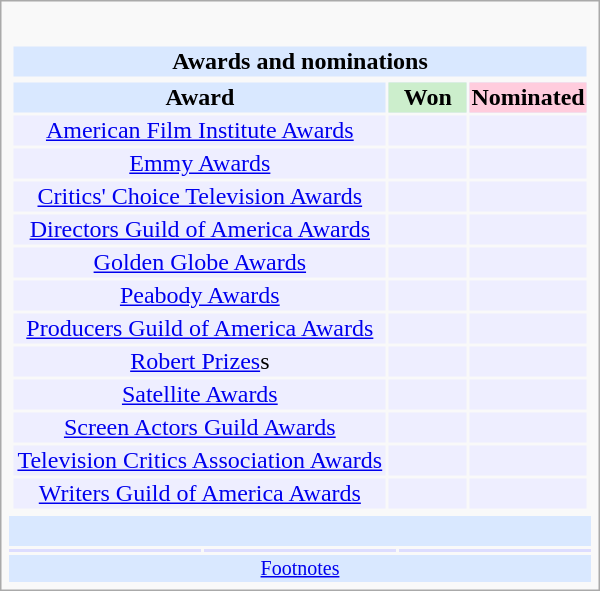<table class="infobox" style="width: 25em; text-align: left;  vertical-align: middle;">
<tr>
<td colspan="3" style="text-align:center;"></td>
</tr>
<tr>
<td colspan=3><br><table class="collapsible collapsed" width=100%>
<tr>
<th colspan=3 style="background-color: #D9E8FF; text-align: center;">Awards and nominations</th>
</tr>
<tr>
</tr>
<tr style="background:#d9e8ff; text-align:center;">
<td><strong>Award</strong></td>
<td style="background:#cec;  width:50px;"><strong>Won</strong></td>
<td style="background:#fcd;  width:50px;"><strong>Nominated</strong></td>
</tr>
<tr style="background:#eef; text-align:center;">
<td><a href='#'>American Film Institute Awards</a></td>
<td></td>
<td></td>
</tr>
<tr style="background:#eef; text-align:center;">
<td><a href='#'>Emmy Awards</a></td>
<td></td>
<td></td>
</tr>
<tr style="background:#eef; text-align:center;">
<td><a href='#'>Critics' Choice Television Awards</a></td>
<td></td>
<td></td>
</tr>
<tr style="background:#eef; text-align:center;">
<td><a href='#'>Directors Guild of America Awards</a></td>
<td></td>
<td></td>
</tr>
<tr style="background:#eef; text-align:center;">
<td><a href='#'>Golden Globe Awards</a></td>
<td></td>
<td></td>
</tr>
<tr style="background:#eef; text-align:center;">
<td><a href='#'>Peabody Awards</a></td>
<td></td>
<td></td>
</tr>
<tr style="background:#eef; text-align:center;">
<td><a href='#'>Producers Guild of America Awards</a></td>
<td></td>
<td></td>
</tr>
<tr style="background:#eef; text-align:center;">
<td><a href='#'>Robert Prizes</a>s</td>
<td></td>
<td></td>
</tr>
<tr style="background:#eef; text-align:center;">
<td><a href='#'>Satellite Awards</a></td>
<td></td>
<td></td>
</tr>
<tr style="background:#eef; text-align:center;">
<td><a href='#'>Screen Actors Guild Awards</a></td>
<td></td>
<td></td>
</tr>
<tr style="background:#eef; text-align:center;">
<td><a href='#'>Television Critics Association Awards</a></td>
<td></td>
<td></td>
</tr>
<tr style="background:#eef; text-align:center;">
<td><a href='#'>Writers Guild of America Awards</a></td>
<td></td>
<td></td>
</tr>
</table>
</td>
</tr>
<tr style="background:#d9e8ff;">
<td style="text-align:center;" colspan="3"><br></td>
</tr>
<tr style="background:#ddf;">
<td></td>
<td></td>
<td></td>
</tr>
<tr style="background:#d9e8ff;">
<td colspan="3" style="font-size: smaller; text-align:center;"><a href='#'>Footnotes</a></td>
</tr>
</table>
